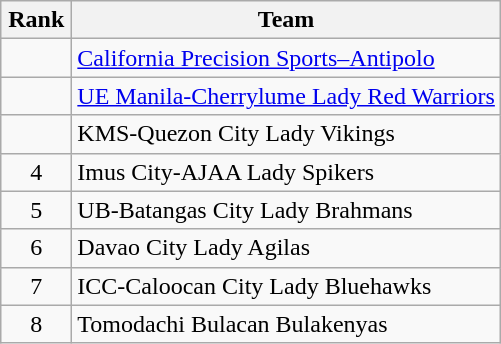<table class="wikitable" style="text-align:center;">
<tr>
<th width=40>Rank</th>
<th>Team</th>
</tr>
<tr>
<td></td>
<td style="text-align:left;"><a href='#'>California Precision Sports–Antipolo</a></td>
</tr>
<tr>
<td></td>
<td style="text-align:left;"><a href='#'>UE Manila-Cherrylume Lady Red Warriors</a></td>
</tr>
<tr>
<td></td>
<td style="text-align:left;">KMS-Quezon City Lady Vikings</td>
</tr>
<tr>
<td>4</td>
<td style="text-align:left;">Imus City-AJAA Lady Spikers</td>
</tr>
<tr>
<td>5</td>
<td style="text-align:left;">UB-Batangas City Lady Brahmans</td>
</tr>
<tr>
<td>6</td>
<td style="text-align:left;">Davao City Lady Agilas</td>
</tr>
<tr>
<td>7</td>
<td style="text-align:left;">ICC-Caloocan City Lady Bluehawks</td>
</tr>
<tr>
<td>8</td>
<td style="text-align:left;">Tomodachi Bulacan Bulakenyas</td>
</tr>
</table>
